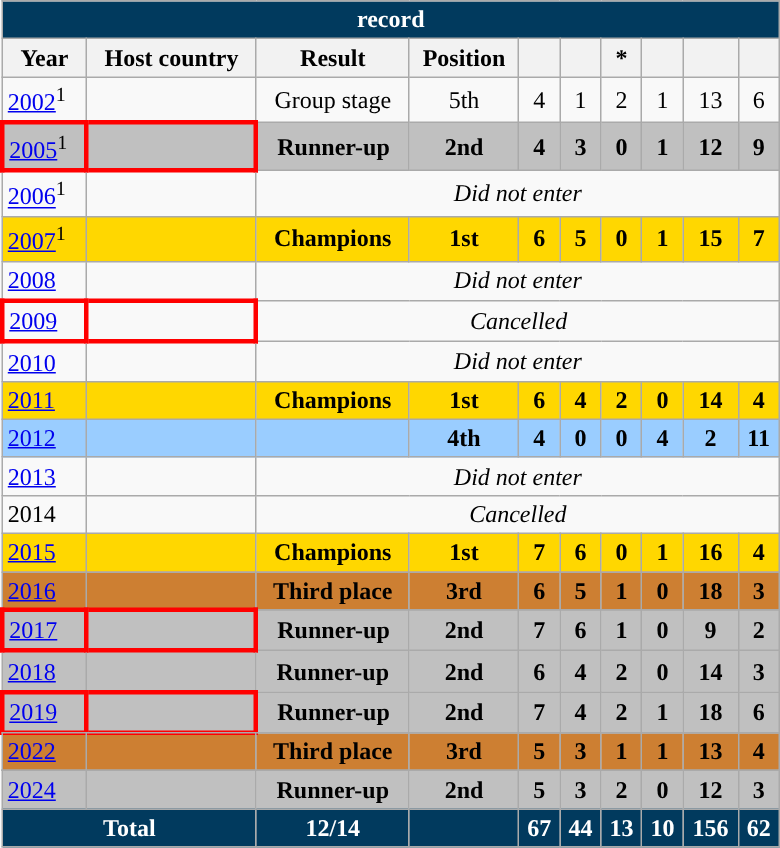<table class="wikitable" style="text-align: center; width: 520px;">
<tr>
<th colspan=10 style="background: #013A5E; color: #FFFFFF;"><a href='#'></a> record</th>
</tr>
<tr>
<th>Year</th>
<th>Host country</th>
<th>Result</th>
<th>Position</th>
<th></th>
<th></th>
<th>*</th>
<th></th>
<th></th>
<th></th>
</tr>
<tr>
<td style="text-align: left"><a href='#'>2002</a><sup>1</sup></td>
<td style="text-align: left"><br></td>
<td>Group stage</td>
<td>5th</td>
<td>4</td>
<td>1</td>
<td>2</td>
<td>1</td>
<td>13</td>
<td>6</td>
</tr>
<tr bgcolor=Silver>
<td style="text-align: left; border: 3px solid red"><a href='#'>2005</a><sup>1</sup></td>
<td style="text-align: left; border: 3px solid red"></td>
<td><strong>Runner-up</strong></td>
<td><strong>2nd</strong></td>
<td><strong>4</strong></td>
<td><strong>3</strong></td>
<td><strong>0</strong></td>
<td><strong>1</strong></td>
<td><strong>12</strong></td>
<td><strong>9</strong></td>
</tr>
<tr>
<td style="text-align: left"><a href='#'>2006</a><sup>1</sup></td>
<td style="text-align: left"></td>
<td colspan=8><em>Did not enter</em></td>
</tr>
<tr bgcolor=Gold>
<td style="text-align: left"><a href='#'>2007</a><sup>1</sup></td>
<td style="text-align: left"></td>
<td><strong>Champions</strong></td>
<td><strong>1st</strong></td>
<td><strong>6</strong></td>
<td><strong>5</strong></td>
<td><strong>0</strong></td>
<td><strong>1</strong></td>
<td><strong>15</strong></td>
<td><strong>7</strong></td>
</tr>
<tr>
<td style="text-align: left"><a href='#'>2008</a></td>
<td style="text-align: left"></td>
<td colspan=8><em>Did not enter</em></td>
</tr>
<tr>
<td style="text-align: left; border: 3px solid red"><a href='#'>2009</a></td>
<td style="text-align: left; border: 3px solid red"></td>
<td colspan=8><em>Cancelled</em></td>
</tr>
<tr>
<td style="text-align: left"><a href='#'>2010</a></td>
<td style="text-align: left"></td>
<td colspan=8><em>Did not enter</em></td>
</tr>
<tr bgcolor=Gold>
<td style="text-align: left"><a href='#'>2011</a></td>
<td style="text-align: left"></td>
<td><strong>Champions</strong></td>
<td><strong>1st</strong></td>
<td><strong>6</strong></td>
<td><strong>4</strong></td>
<td><strong>2</strong></td>
<td><strong>0</strong></td>
<td><strong>14</strong></td>
<td><strong>4</strong></td>
</tr>
<tr bgcolor=#9acdff>
<td style="text-align: left"><a href='#'>2012</a></td>
<td style="text-align: left"></td>
<td><strong></strong></td>
<td><strong>4th</strong></td>
<td><strong>4</strong></td>
<td><strong>0</strong></td>
<td><strong>0</strong></td>
<td><strong>4</strong></td>
<td><strong>2</strong></td>
<td><strong>11</strong></td>
</tr>
<tr>
<td style="text-align: left"><a href='#'>2013</a></td>
<td style="text-align: left"></td>
<td colspan=8><em>Did not enter</em></td>
</tr>
<tr>
<td style="text-align: left">2014</td>
<td style="text-align: left"></td>
<td colspan=8><em>Cancelled</em></td>
</tr>
<tr bgcolor=Gold>
<td style="text-align: left"><a href='#'>2015</a></td>
<td style="text-align: left"></td>
<td><strong>Champions</strong></td>
<td><strong>1st</strong></td>
<td><strong>7</strong></td>
<td><strong>6</strong></td>
<td><strong>0</strong></td>
<td><strong>1</strong></td>
<td><strong>16</strong></td>
<td><strong>4</strong></td>
</tr>
<tr bgcolor=#CD7F32>
<td style="text-align: left"><a href='#'>2016</a></td>
<td style="text-align: left"></td>
<td><strong>Third place</strong></td>
<td><strong>3rd</strong></td>
<td><strong>6</strong></td>
<td><strong>5</strong></td>
<td><strong>1</strong></td>
<td><strong>0</strong></td>
<td><strong>18</strong></td>
<td><strong>3</strong></td>
</tr>
<tr>
</tr>
<tr bgcolor=Silver>
<td style="text-align: left; border: 3px solid red"><a href='#'>2017</a></td>
<td style="text-align: left; border: 3px solid red"></td>
<td><strong>Runner-up</strong></td>
<td><strong>2nd</strong></td>
<td><strong>7</strong></td>
<td><strong>6</strong></td>
<td><strong>1</strong></td>
<td><strong>0</strong></td>
<td><strong>9</strong></td>
<td><strong>2</strong></td>
</tr>
<tr bgcolor=Silver>
<td style="text-align: left"><a href='#'>2018</a></td>
<td style="text-align: left"></td>
<td><strong>Runner-up</strong></td>
<td><strong>2nd</strong></td>
<td><strong>6</strong></td>
<td><strong>4</strong></td>
<td><strong>2</strong></td>
<td><strong>0</strong></td>
<td><strong>14</strong></td>
<td><strong>3</strong></td>
</tr>
<tr bgcolor=Silver>
<td style="text-align: left; border: 3px solid red"><a href='#'>2019</a></td>
<td style="text-align: left; border: 3px solid red"></td>
<td><strong>Runner-up</strong></td>
<td><strong>2nd</strong></td>
<td><strong>7</strong></td>
<td><strong>4</strong></td>
<td><strong>2</strong></td>
<td><strong>1</strong></td>
<td><strong>18</strong></td>
<td><strong>6</strong></td>
</tr>
<tr>
</tr>
<tr bgcolor=#CD7F32>
<td style="text-align: left"><a href='#'>2022</a></td>
<td style="text-align: left"></td>
<td><strong>Third place</strong></td>
<td><strong>3rd</strong></td>
<td><strong>5</strong></td>
<td><strong>3</strong></td>
<td><strong>1</strong></td>
<td><strong>1</strong></td>
<td><strong>13</strong></td>
<td><strong>4</strong></td>
</tr>
<tr>
</tr>
<tr bgcolor=Silver>
<td style="text-align: left"><a href='#'>2024</a></td>
<td style="text-align: left"></td>
<td><strong>Runner-up</strong></td>
<td><strong>2nd</strong></td>
<td><strong>5</strong></td>
<td><strong>3</strong></td>
<td><strong>2</strong></td>
<td><strong>0</strong></td>
<td><strong>12</strong></td>
<td><strong>3</strong></td>
</tr>
<tr>
<td colspan=2 style="background: #013A5E; color: #FFFFFF;"><strong>Total</strong></td>
<td style="background: #013A5E; color: #FFFFFF;"><strong>12/14</strong></td>
<td style="background: #013A5E; color: #FFFFFF;"><strong></strong></td>
<td style="background: #013A5E; color: #FFFFFF;"><strong>67</strong></td>
<td style="background: #013A5E; color: #FFFFFF;"><strong>44</strong></td>
<td style="background: #013A5E; color: #FFFFFF;"><strong>13</strong></td>
<td style="background: #013A5E; color: #FFFFFF;"><strong>10</strong></td>
<td style="background: #013A5E; color: #FFFFFF;"><strong>156</strong></td>
<td style="background: #013A5E; color: #FFFFFF;"><strong>62</strong></td>
</tr>
</table>
